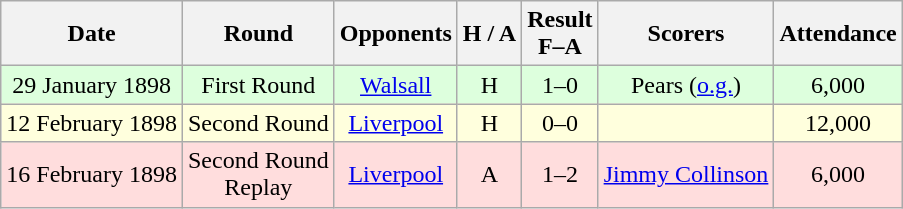<table class="wikitable" style="text-align:center">
<tr>
<th>Date</th>
<th>Round</th>
<th>Opponents</th>
<th>H / A</th>
<th>Result<br>F–A</th>
<th>Scorers</th>
<th>Attendance</th>
</tr>
<tr bgcolor="#ddffdd">
<td>29 January 1898</td>
<td>First Round</td>
<td><a href='#'>Walsall</a></td>
<td>H</td>
<td>1–0</td>
<td>Pears (<a href='#'>o.g.</a>)</td>
<td>6,000</td>
</tr>
<tr bgcolor="#ffffdd">
<td>12 February 1898</td>
<td>Second Round</td>
<td><a href='#'>Liverpool</a></td>
<td>H</td>
<td>0–0</td>
<td></td>
<td>12,000</td>
</tr>
<tr bgcolor="#ffdddd">
<td>16 February 1898</td>
<td>Second Round<br>Replay</td>
<td><a href='#'>Liverpool</a></td>
<td>A</td>
<td>1–2</td>
<td><a href='#'>Jimmy Collinson</a></td>
<td>6,000</td>
</tr>
</table>
